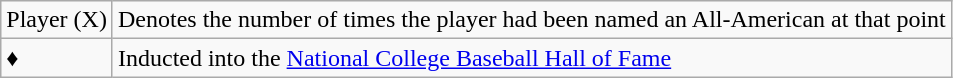<table class="wikitable">
<tr>
<td>Player (X)</td>
<td>Denotes the number of times the player had been named an All-American at that point</td>
</tr>
<tr>
<td>♦</td>
<td>Inducted into the <a href='#'>National College Baseball Hall of Fame</a></td>
</tr>
</table>
